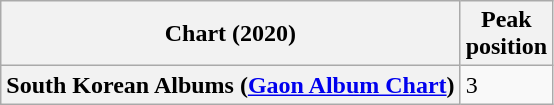<table class="wikitable plainrowheaders sortable" border="1">
<tr>
<th scope="col">Chart (2020)</th>
<th scope="col">Peak<br>position</th>
</tr>
<tr>
<th scope="row">South Korean Albums (<a href='#'>Gaon Album Chart</a>)</th>
<td>3</td>
</tr>
</table>
